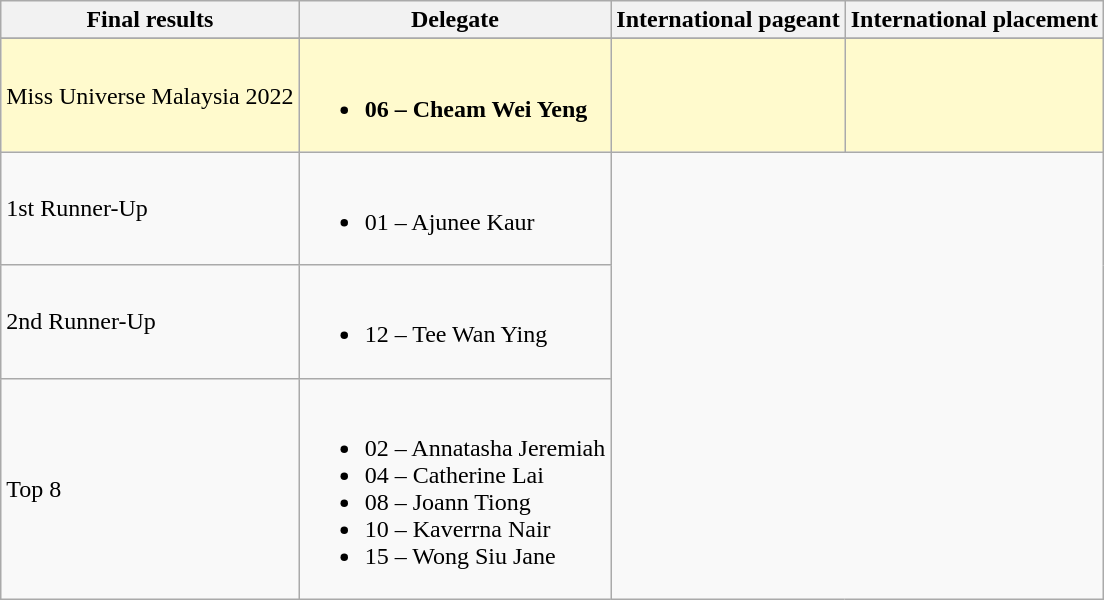<table class="wikitable">
<tr>
<th>Final results</th>
<th>Delegate</th>
<th>International pageant</th>
<th>International placement</th>
</tr>
<tr>
</tr>
<tr style="background-color:#FFFACD; ">
<td>Miss Universe Malaysia 2022</td>
<td><br><ul><li><strong>06 – Cheam Wei Yeng</strong></li></ul></td>
<td></td>
<td></td>
</tr>
<tr>
<td>1st Runner-Up</td>
<td><br><ul><li>01 – Ajunee Kaur</li></ul></td>
<td colspan="2" rowspan="3"></td>
</tr>
<tr>
<td>2nd Runner-Up</td>
<td><br><ul><li>12 – Tee Wan Ying</li></ul></td>
</tr>
<tr>
<td>Top 8</td>
<td><br><ul><li>02 – Annatasha Jeremiah</li><li>04 – Catherine Lai</li><li>08 – Joann Tiong</li><li>10 – Kaverrna Nair</li><li>15 – Wong Siu Jane</li></ul></td>
</tr>
</table>
